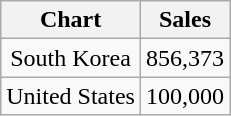<table class="wikitable plainrowheaders" style="text-align:center;">
<tr>
<th>Chart</th>
<th>Sales</th>
</tr>
<tr>
<td>South Korea</td>
<td>856,373</td>
</tr>
<tr>
<td>United States</td>
<td>100,000</td>
</tr>
</table>
